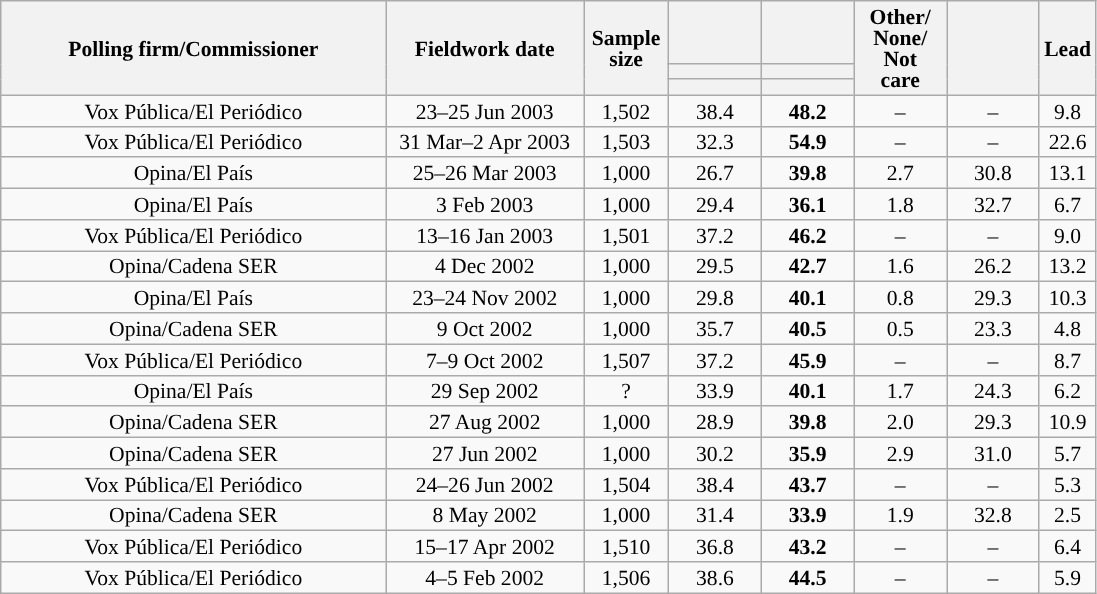<table class="wikitable collapsible collapsed" style="text-align:center; font-size:90%; line-height:14px;">
<tr style="height:42px;">
<th style="width:250px;" rowspan="3">Polling firm/Commissioner</th>
<th style="width:125px;" rowspan="3">Fieldwork date</th>
<th style="width:50px;" rowspan="3">Sample size</th>
<th style="width:55px;"></th>
<th style="width:55px;"></th>
<th style="width:55px;" rowspan="3">Other/<br>None/<br>Not<br>care</th>
<th style="width:55px;" rowspan="3"></th>
<th style="width:30px;" rowspan="3">Lead</th>
</tr>
<tr>
<th style="color:inherit;background:"></th>
<th style="color:inherit;background:"></th>
</tr>
<tr>
<th></th>
<th></th>
</tr>
<tr>
<td>Vox Pública/El Periódico</td>
<td>23–25 Jun 2003</td>
<td>1,502</td>
<td>38.4</td>
<td><strong>48.2</strong></td>
<td>–</td>
<td>–</td>
<td style="background:">9.8</td>
</tr>
<tr>
<td>Vox Pública/El Periódico</td>
<td>31 Mar–2 Apr 2003</td>
<td>1,503</td>
<td>32.3</td>
<td><strong>54.9</strong></td>
<td>–</td>
<td>–</td>
<td style="background:">22.6</td>
</tr>
<tr>
<td>Opina/El País</td>
<td>25–26 Mar 2003</td>
<td>1,000</td>
<td>26.7</td>
<td><strong>39.8</strong></td>
<td>2.7</td>
<td>30.8</td>
<td style="background:">13.1</td>
</tr>
<tr>
<td>Opina/El País</td>
<td>3 Feb 2003</td>
<td>1,000</td>
<td>29.4</td>
<td><strong>36.1</strong></td>
<td>1.8</td>
<td>32.7</td>
<td style="background:">6.7</td>
</tr>
<tr>
<td>Vox Pública/El Periódico</td>
<td>13–16 Jan 2003</td>
<td>1,501</td>
<td>37.2</td>
<td><strong>46.2</strong></td>
<td>–</td>
<td>–</td>
<td style="background:">9.0</td>
</tr>
<tr>
<td>Opina/Cadena SER</td>
<td>4 Dec 2002</td>
<td>1,000</td>
<td>29.5</td>
<td><strong>42.7</strong></td>
<td>1.6</td>
<td>26.2</td>
<td style="background:">13.2</td>
</tr>
<tr>
<td>Opina/El País</td>
<td>23–24 Nov 2002</td>
<td>1,000</td>
<td>29.8</td>
<td><strong>40.1</strong></td>
<td>0.8</td>
<td>29.3</td>
<td style="background:">10.3</td>
</tr>
<tr>
<td>Opina/Cadena SER</td>
<td>9 Oct 2002</td>
<td>1,000</td>
<td>35.7</td>
<td><strong>40.5</strong></td>
<td>0.5</td>
<td>23.3</td>
<td style="background:">4.8</td>
</tr>
<tr>
<td>Vox Pública/El Periódico</td>
<td>7–9 Oct 2002</td>
<td>1,507</td>
<td>37.2</td>
<td><strong>45.9</strong></td>
<td>–</td>
<td>–</td>
<td style="background:">8.7</td>
</tr>
<tr>
<td>Opina/El País</td>
<td>29 Sep 2002</td>
<td>?</td>
<td>33.9</td>
<td><strong>40.1</strong></td>
<td>1.7</td>
<td>24.3</td>
<td style="background:">6.2</td>
</tr>
<tr>
<td>Opina/Cadena SER</td>
<td>27 Aug 2002</td>
<td>1,000</td>
<td>28.9</td>
<td><strong>39.8</strong></td>
<td>2.0</td>
<td>29.3</td>
<td style="background:">10.9</td>
</tr>
<tr>
<td>Opina/Cadena SER</td>
<td>27 Jun 2002</td>
<td>1,000</td>
<td>30.2</td>
<td><strong>35.9</strong></td>
<td>2.9</td>
<td>31.0</td>
<td style="background:">5.7</td>
</tr>
<tr>
<td>Vox Pública/El Periódico</td>
<td>24–26 Jun 2002</td>
<td>1,504</td>
<td>38.4</td>
<td><strong>43.7</strong></td>
<td>–</td>
<td>–</td>
<td style="background:">5.3</td>
</tr>
<tr>
<td>Opina/Cadena SER</td>
<td>8 May 2002</td>
<td>1,000</td>
<td>31.4</td>
<td><strong>33.9</strong></td>
<td>1.9</td>
<td>32.8</td>
<td style="background:">2.5</td>
</tr>
<tr>
<td>Vox Pública/El Periódico</td>
<td>15–17 Apr 2002</td>
<td>1,510</td>
<td>36.8</td>
<td><strong>43.2</strong></td>
<td>–</td>
<td>–</td>
<td style="background:">6.4</td>
</tr>
<tr>
<td>Vox Pública/El Periódico</td>
<td>4–5 Feb 2002</td>
<td>1,506</td>
<td>38.6</td>
<td><strong>44.5</strong></td>
<td>–</td>
<td>–</td>
<td style="background:">5.9</td>
</tr>
</table>
